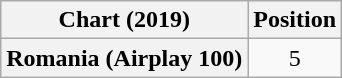<table class="wikitable plainrowheaders" style="text-align:center">
<tr>
<th>Chart (2019)</th>
<th>Position</th>
</tr>
<tr>
<th scope="row">Romania (Airplay 100)</th>
<td>5</td>
</tr>
</table>
